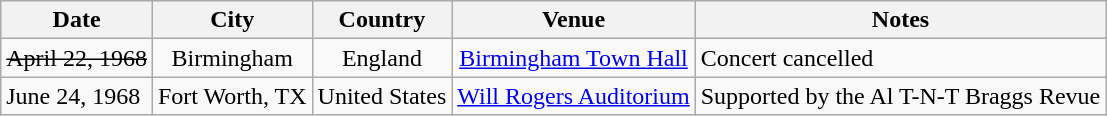<table class="wikitable">
<tr>
<th>Date</th>
<th>City</th>
<th>Country</th>
<th>Venue</th>
<th>Notes</th>
</tr>
<tr>
<td><s>April 22, 1968</s></td>
<td align="center">Birmingham</td>
<td align="center">England</td>
<td align="center"><a href='#'>Birmingham Town Hall</a></td>
<td>Concert cancelled</td>
</tr>
<tr>
<td>June 24, 1968</td>
<td align="center">Fort Worth, TX</td>
<td align="center">United States</td>
<td align="center"><a href='#'>Will Rogers Auditorium</a></td>
<td>Supported by the Al T-N-T Braggs Revue</td>
</tr>
</table>
